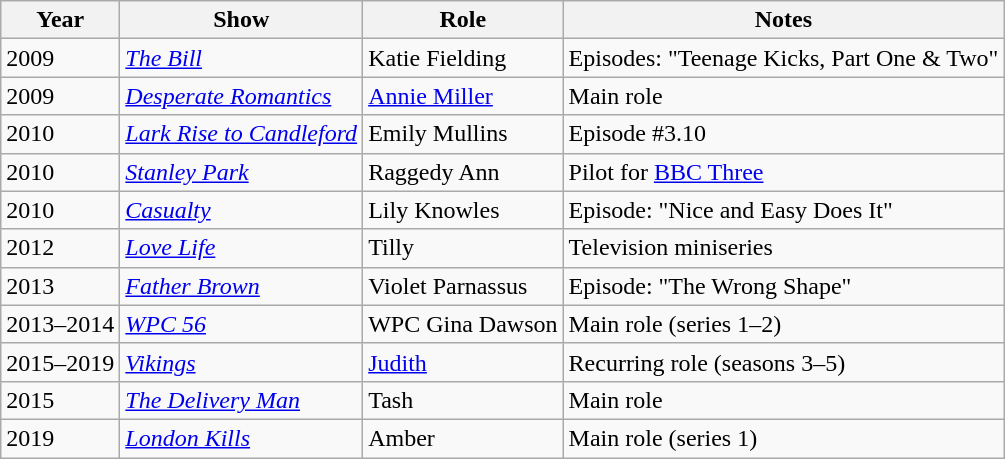<table class="wikitable">
<tr>
<th>Year</th>
<th>Show</th>
<th>Role</th>
<th>Notes</th>
</tr>
<tr>
<td>2009</td>
<td><em><a href='#'>The Bill</a></em></td>
<td>Katie Fielding</td>
<td>Episodes: "Teenage Kicks, Part One & Two"</td>
</tr>
<tr>
<td>2009</td>
<td><em><a href='#'>Desperate Romantics</a></em></td>
<td><a href='#'>Annie Miller</a></td>
<td>Main role</td>
</tr>
<tr>
<td>2010</td>
<td><em><a href='#'>Lark Rise to Candleford</a></em></td>
<td>Emily Mullins</td>
<td>Episode #3.10</td>
</tr>
<tr>
<td>2010</td>
<td><em><a href='#'>Stanley Park</a></em></td>
<td>Raggedy Ann</td>
<td>Pilot for <a href='#'>BBC Three</a></td>
</tr>
<tr>
<td>2010</td>
<td><em><a href='#'>Casualty</a></em></td>
<td>Lily Knowles</td>
<td>Episode: "Nice and Easy Does It"</td>
</tr>
<tr>
<td>2012</td>
<td><em><a href='#'>Love Life</a></em></td>
<td>Tilly</td>
<td>Television miniseries</td>
</tr>
<tr>
<td>2013</td>
<td><em><a href='#'>Father Brown</a></em></td>
<td>Violet Parnassus</td>
<td>Episode: "The Wrong Shape"</td>
</tr>
<tr>
<td>2013–2014</td>
<td><em><a href='#'>WPC 56</a></em></td>
<td>WPC Gina Dawson</td>
<td>Main role (series 1–2)</td>
</tr>
<tr>
<td>2015–2019</td>
<td><em><a href='#'>Vikings</a></em></td>
<td><a href='#'>Judith</a></td>
<td>Recurring role (seasons 3–5)</td>
</tr>
<tr>
<td>2015</td>
<td><em><a href='#'>The Delivery Man</a></em></td>
<td>Tash</td>
<td>Main role</td>
</tr>
<tr>
<td>2019</td>
<td><em><a href='#'>London Kills</a></em></td>
<td>Amber</td>
<td>Main role (series 1)</td>
</tr>
</table>
